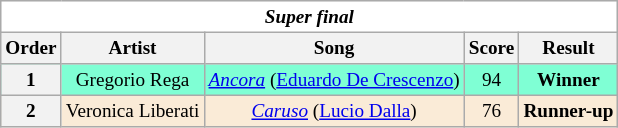<table class="wikitable" style="text-align:center; font-size:80%">
<tr>
<th style="background:#FFFFFF; text-align:center" colspan="9" colspan="5"><em>Super final</em></th>
</tr>
<tr>
<th>Order</th>
<th>Artist</th>
<th>Song</th>
<th>Score</th>
<th>Result</th>
</tr>
<tr bgcolor=aquamarine>
<th scope=col>1</th>
<td>Gregorio Rega</td>
<td><em><a href='#'>Ancora</a></em> (<a href='#'>Eduardo De Crescenzo</a>)</td>
<td>94</td>
<td><strong>Winner</strong></td>
</tr>
<tr bgcolor=#FAEBD7>
<th scope=col>2</th>
<td>Veronica Liberati</td>
<td><em><a href='#'>Caruso</a></em> (<a href='#'>Lucio Dalla</a>)</td>
<td>76</td>
<td><strong>Runner-up</strong></td>
</tr>
</table>
